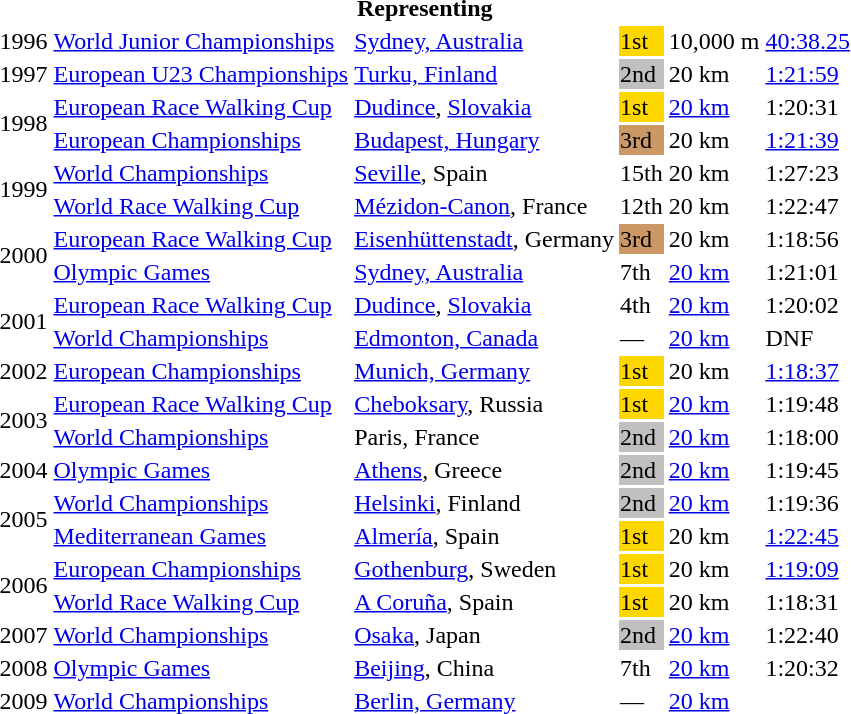<table>
<tr>
<th colspan="6">Representing </th>
</tr>
<tr>
<td>1996</td>
<td><a href='#'>World Junior Championships</a></td>
<td><a href='#'>Sydney, Australia</a></td>
<td bgcolor=gold>1st</td>
<td>10,000 m</td>
<td><a href='#'>40:38.25</a></td>
</tr>
<tr>
<td>1997</td>
<td><a href='#'>European U23 Championships</a></td>
<td><a href='#'>Turku, Finland</a></td>
<td bgcolor=silver>2nd</td>
<td>20 km</td>
<td><a href='#'>1:21:59</a></td>
</tr>
<tr>
<td rowspan=2>1998</td>
<td><a href='#'>European Race Walking Cup</a></td>
<td><a href='#'>Dudince</a>, <a href='#'>Slovakia</a></td>
<td bgcolor=gold>1st</td>
<td><a href='#'>20 km</a></td>
<td>1:20:31</td>
</tr>
<tr>
<td><a href='#'>European Championships</a></td>
<td><a href='#'>Budapest, Hungary</a></td>
<td bgcolor=cc9966>3rd</td>
<td>20 km</td>
<td><a href='#'>1:21:39</a></td>
</tr>
<tr>
<td rowspan=2>1999</td>
<td><a href='#'>World Championships</a></td>
<td><a href='#'>Seville</a>, Spain</td>
<td>15th</td>
<td>20 km</td>
<td>1:27:23</td>
</tr>
<tr>
<td><a href='#'>World Race Walking Cup</a></td>
<td><a href='#'>Mézidon-Canon</a>, France</td>
<td>12th</td>
<td>20 km</td>
<td>1:22:47</td>
</tr>
<tr>
<td rowspan=2>2000</td>
<td><a href='#'>European Race Walking Cup</a></td>
<td><a href='#'>Eisenhüttenstadt</a>, Germany</td>
<td bgcolor=cc9966>3rd</td>
<td>20 km</td>
<td>1:18:56</td>
</tr>
<tr>
<td><a href='#'>Olympic Games</a></td>
<td><a href='#'>Sydney, Australia</a></td>
<td>7th</td>
<td><a href='#'>20 km</a></td>
<td>1:21:01</td>
</tr>
<tr>
<td rowspan=2>2001</td>
<td><a href='#'>European Race Walking Cup</a></td>
<td><a href='#'>Dudince</a>, <a href='#'>Slovakia</a></td>
<td>4th</td>
<td><a href='#'>20 km</a></td>
<td>1:20:02</td>
</tr>
<tr>
<td><a href='#'>World Championships</a></td>
<td><a href='#'>Edmonton, Canada</a></td>
<td>—</td>
<td><a href='#'>20 km</a></td>
<td>DNF</td>
</tr>
<tr>
<td>2002</td>
<td><a href='#'>European Championships</a></td>
<td><a href='#'>Munich, Germany</a></td>
<td bgcolor=gold>1st</td>
<td>20 km</td>
<td><a href='#'>1:18:37</a></td>
</tr>
<tr>
<td rowspan=2>2003</td>
<td><a href='#'>European Race Walking Cup</a></td>
<td><a href='#'>Cheboksary</a>, Russia</td>
<td bgcolor=gold>1st</td>
<td><a href='#'>20 km</a></td>
<td>1:19:48</td>
</tr>
<tr>
<td><a href='#'>World Championships</a></td>
<td>Paris, France</td>
<td bgcolor=silver>2nd</td>
<td><a href='#'>20 km</a></td>
<td>1:18:00</td>
</tr>
<tr>
<td>2004</td>
<td><a href='#'>Olympic Games</a></td>
<td><a href='#'>Athens</a>, Greece</td>
<td bgcolor=silver>2nd</td>
<td><a href='#'>20 km</a></td>
<td>1:19:45</td>
</tr>
<tr>
<td rowspan=2>2005</td>
<td><a href='#'>World Championships</a></td>
<td><a href='#'>Helsinki</a>, Finland</td>
<td bgcolor=silver>2nd</td>
<td><a href='#'>20 km</a></td>
<td>1:19:36</td>
</tr>
<tr>
<td><a href='#'>Mediterranean Games</a></td>
<td><a href='#'>Almería</a>, Spain</td>
<td bgcolor=gold>1st</td>
<td>20 km</td>
<td><a href='#'>1:22:45</a></td>
</tr>
<tr>
<td rowspan=2>2006</td>
<td><a href='#'>European Championships</a></td>
<td><a href='#'>Gothenburg</a>, Sweden</td>
<td bgcolor=gold>1st</td>
<td>20 km</td>
<td><a href='#'>1:19:09</a></td>
</tr>
<tr>
<td><a href='#'>World Race Walking Cup</a></td>
<td><a href='#'>A Coruña</a>, Spain</td>
<td bgcolor=gold>1st</td>
<td>20 km</td>
<td>1:18:31</td>
</tr>
<tr>
<td>2007</td>
<td><a href='#'>World Championships</a></td>
<td><a href='#'>Osaka</a>, Japan</td>
<td bgcolor=silver>2nd</td>
<td><a href='#'>20 km</a></td>
<td>1:22:40</td>
</tr>
<tr>
<td>2008</td>
<td><a href='#'>Olympic Games</a></td>
<td><a href='#'>Beijing</a>, China</td>
<td>7th</td>
<td><a href='#'>20 km</a></td>
<td>1:20:32</td>
</tr>
<tr>
<td>2009</td>
<td><a href='#'>World Championships</a></td>
<td><a href='#'>Berlin, Germany</a></td>
<td>—</td>
<td><a href='#'>20 km</a></td>
<td></td>
</tr>
</table>
